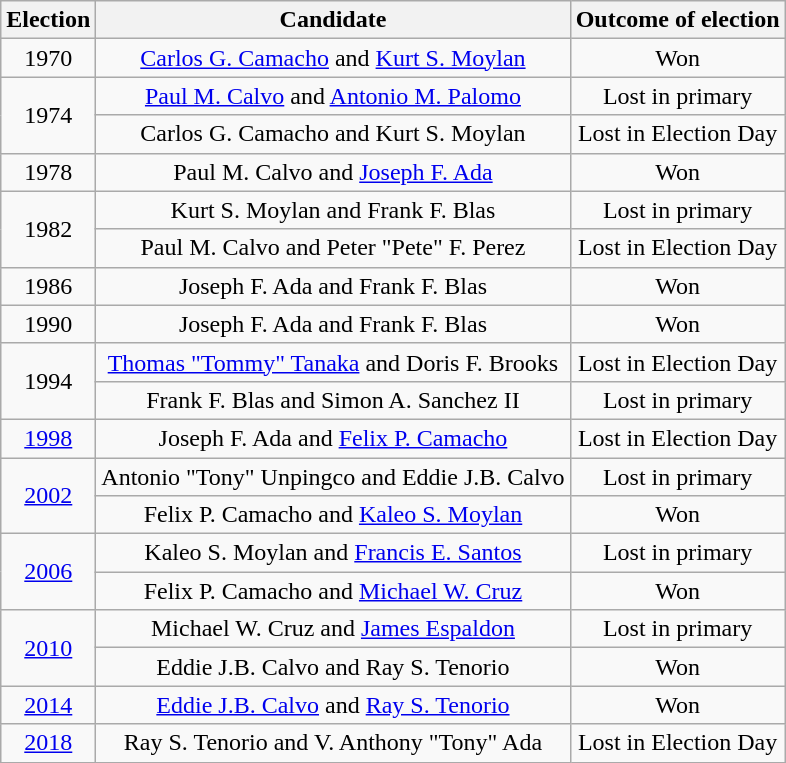<table class="sortable wikitable" style="text-align:center">
<tr>
<th>Election</th>
<th>Candidate</th>
<th>Outcome of election</th>
</tr>
<tr>
<td>1970</td>
<td><a href='#'>Carlos G. Camacho</a> and <a href='#'>Kurt S. Moylan</a></td>
<td>Won</td>
</tr>
<tr>
<td rowspan="2">1974</td>
<td><a href='#'>Paul M. Calvo</a> and <a href='#'>Antonio M. Palomo</a></td>
<td>Lost in primary</td>
</tr>
<tr>
<td>Carlos G. Camacho and Kurt S. Moylan</td>
<td>Lost in Election Day</td>
</tr>
<tr>
<td>1978</td>
<td>Paul M. Calvo and <a href='#'>Joseph F. Ada</a></td>
<td>Won</td>
</tr>
<tr>
<td rowspan="2">1982</td>
<td>Kurt S. Moylan and Frank F. Blas</td>
<td>Lost in primary</td>
</tr>
<tr>
<td>Paul M. Calvo and Peter "Pete" F. Perez</td>
<td>Lost in Election Day</td>
</tr>
<tr>
<td>1986</td>
<td>Joseph F. Ada and Frank F. Blas</td>
<td>Won</td>
</tr>
<tr>
<td>1990</td>
<td>Joseph F. Ada and Frank F. Blas</td>
<td>Won</td>
</tr>
<tr>
<td rowspan="2">1994</td>
<td><a href='#'>Thomas "Tommy" Tanaka</a> and Doris F. Brooks</td>
<td>Lost in Election Day</td>
</tr>
<tr>
<td>Frank F. Blas and Simon A. Sanchez II</td>
<td>Lost in primary</td>
</tr>
<tr>
<td><a href='#'>1998</a></td>
<td>Joseph F. Ada and <a href='#'>Felix P. Camacho</a></td>
<td>Lost in Election Day</td>
</tr>
<tr>
<td rowspan="2"><a href='#'>2002</a></td>
<td>Antonio "Tony" Unpingco and Eddie J.B. Calvo</td>
<td>Lost in primary</td>
</tr>
<tr>
<td>Felix P. Camacho and <a href='#'>Kaleo S. Moylan</a></td>
<td>Won</td>
</tr>
<tr>
<td rowspan="2"><a href='#'>2006</a></td>
<td>Kaleo S. Moylan and <a href='#'>Francis E. Santos</a></td>
<td>Lost in primary</td>
</tr>
<tr>
<td>Felix P. Camacho and <a href='#'>Michael W. Cruz</a></td>
<td>Won</td>
</tr>
<tr>
<td rowspan="2"><a href='#'>2010</a></td>
<td>Michael W. Cruz and <a href='#'>James Espaldon</a></td>
<td>Lost in primary</td>
</tr>
<tr>
<td>Eddie J.B. Calvo and Ray S. Tenorio</td>
<td>Won</td>
</tr>
<tr>
<td><a href='#'>2014</a></td>
<td><a href='#'>Eddie J.B. Calvo</a> and <a href='#'>Ray S. Tenorio</a></td>
<td>Won</td>
</tr>
<tr>
<td><a href='#'>2018</a></td>
<td>Ray S. Tenorio and V. Anthony "Tony" Ada</td>
<td>Lost in Election Day</td>
</tr>
</table>
